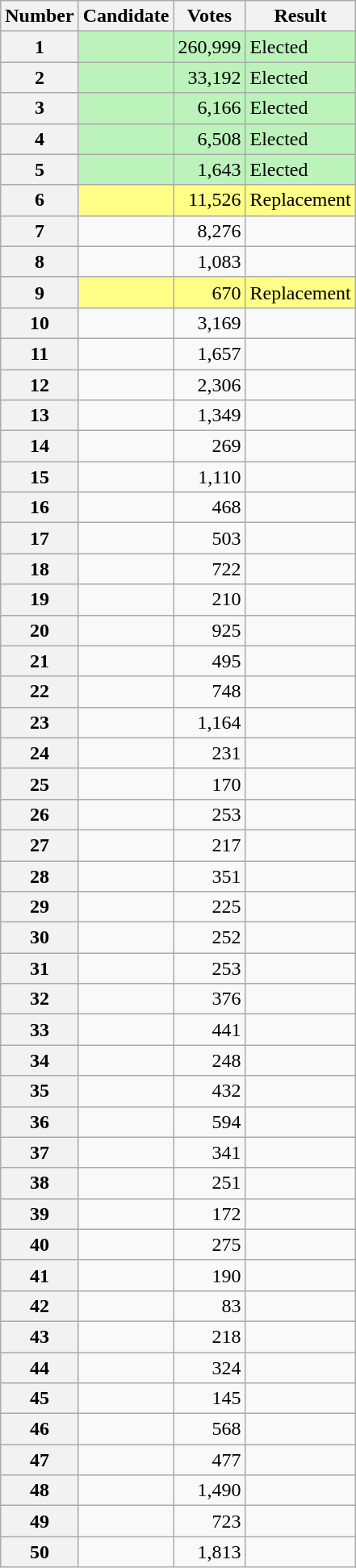<table class="wikitable sortable">
<tr>
<th scope="col">Number</th>
<th scope="col">Candidate</th>
<th scope="col">Votes</th>
<th scope="col">Result</th>
</tr>
<tr bgcolor=bbf3bb>
<th scope="row">1</th>
<td></td>
<td style="text-align:right">260,999</td>
<td>Elected</td>
</tr>
<tr bgcolor=bbf3bb>
<th scope="row">2</th>
<td></td>
<td style="text-align:right">33,192</td>
<td>Elected</td>
</tr>
<tr bgcolor=bbf3bb>
<th scope="row">3</th>
<td></td>
<td style="text-align:right">6,166</td>
<td>Elected</td>
</tr>
<tr bgcolor=bbf3bb>
<th scope="row">4</th>
<td></td>
<td style="text-align:right">6,508</td>
<td>Elected</td>
</tr>
<tr bgcolor=bbf3bb>
<th scope="row">5</th>
<td></td>
<td style="text-align:right">1,643</td>
<td>Elected</td>
</tr>
<tr bgcolor=#FF8>
<th scope="row">6</th>
<td></td>
<td style="text-align:right">11,526</td>
<td>Replacement</td>
</tr>
<tr>
<th scope="row">7</th>
<td></td>
<td style="text-align:right">8,276</td>
<td></td>
</tr>
<tr>
<th scope="row">8</th>
<td></td>
<td style="text-align:right">1,083</td>
<td></td>
</tr>
<tr bgcolor=#FF8>
<th scope="row">9</th>
<td></td>
<td style="text-align:right">670</td>
<td>Replacement</td>
</tr>
<tr>
<th scope="row">10</th>
<td></td>
<td style="text-align:right">3,169</td>
<td></td>
</tr>
<tr>
<th scope="row">11</th>
<td></td>
<td style="text-align:right">1,657</td>
<td></td>
</tr>
<tr>
<th scope="row">12</th>
<td></td>
<td style="text-align:right">2,306</td>
<td></td>
</tr>
<tr>
<th scope="row">13</th>
<td></td>
<td style="text-align:right">1,349</td>
<td></td>
</tr>
<tr>
<th scope="row">14</th>
<td></td>
<td style="text-align:right">269</td>
<td></td>
</tr>
<tr>
<th scope="row">15</th>
<td></td>
<td style="text-align:right">1,110</td>
<td></td>
</tr>
<tr>
<th scope="row">16</th>
<td></td>
<td style="text-align:right">468</td>
<td></td>
</tr>
<tr>
<th scope="row">17</th>
<td></td>
<td style="text-align:right">503</td>
<td></td>
</tr>
<tr>
<th scope="row">18</th>
<td></td>
<td style="text-align:right">722</td>
<td></td>
</tr>
<tr>
<th scope="row">19</th>
<td></td>
<td style="text-align:right">210</td>
<td></td>
</tr>
<tr>
<th scope="row">20</th>
<td></td>
<td style="text-align:right">925</td>
<td></td>
</tr>
<tr>
<th scope="row">21</th>
<td></td>
<td style="text-align:right">495</td>
<td></td>
</tr>
<tr>
<th scope="row">22</th>
<td></td>
<td style="text-align:right">748</td>
<td></td>
</tr>
<tr>
<th scope="row">23</th>
<td></td>
<td style="text-align:right">1,164</td>
<td></td>
</tr>
<tr>
<th scope="row">24</th>
<td></td>
<td style="text-align:right">231</td>
<td></td>
</tr>
<tr>
<th scope="row">25</th>
<td></td>
<td style="text-align:right">170</td>
<td></td>
</tr>
<tr>
<th scope="row">26</th>
<td></td>
<td style="text-align:right">253</td>
<td></td>
</tr>
<tr>
<th scope="row">27</th>
<td></td>
<td style="text-align:right">217</td>
<td></td>
</tr>
<tr>
<th scope="row">28</th>
<td></td>
<td style="text-align:right">351</td>
<td></td>
</tr>
<tr>
<th scope="row">29</th>
<td></td>
<td style="text-align:right">225</td>
<td></td>
</tr>
<tr>
<th scope="row">30</th>
<td></td>
<td style="text-align:right">252</td>
<td></td>
</tr>
<tr>
<th scope="row">31</th>
<td></td>
<td style="text-align:right">253</td>
<td></td>
</tr>
<tr>
<th scope="row">32</th>
<td></td>
<td style="text-align:right">376</td>
<td></td>
</tr>
<tr>
<th scope="row">33</th>
<td></td>
<td style="text-align:right">441</td>
<td></td>
</tr>
<tr>
<th scope="row">34</th>
<td></td>
<td style="text-align:right">248</td>
<td></td>
</tr>
<tr>
<th scope="row">35</th>
<td></td>
<td style="text-align:right">432</td>
<td></td>
</tr>
<tr>
<th scope="row">36</th>
<td></td>
<td style="text-align:right">594</td>
<td></td>
</tr>
<tr>
<th scope="row">37</th>
<td></td>
<td style="text-align:right">341</td>
<td></td>
</tr>
<tr>
<th scope="row">38</th>
<td></td>
<td style="text-align:right">251</td>
<td></td>
</tr>
<tr>
<th scope="row">39</th>
<td></td>
<td style="text-align:right">172</td>
<td></td>
</tr>
<tr>
<th scope="row">40</th>
<td></td>
<td style="text-align:right">275</td>
<td></td>
</tr>
<tr>
<th scope="row">41</th>
<td></td>
<td style="text-align:right">190</td>
<td></td>
</tr>
<tr>
<th scope="row">42</th>
<td></td>
<td style="text-align:right">83</td>
<td></td>
</tr>
<tr>
<th scope="row">43</th>
<td></td>
<td style="text-align:right">218</td>
<td></td>
</tr>
<tr>
<th scope="row">44</th>
<td></td>
<td style="text-align:right">324</td>
<td></td>
</tr>
<tr>
<th scope="row">45</th>
<td></td>
<td style="text-align:right">145</td>
<td></td>
</tr>
<tr>
<th scope="row">46</th>
<td></td>
<td style="text-align:right">568</td>
<td></td>
</tr>
<tr>
<th scope="row">47</th>
<td></td>
<td style="text-align:right">477</td>
<td></td>
</tr>
<tr>
<th scope="row">48</th>
<td></td>
<td style="text-align:right">1,490</td>
<td></td>
</tr>
<tr>
<th scope="row">49</th>
<td></td>
<td style="text-align:right">723</td>
<td></td>
</tr>
<tr>
<th scope="row">50</th>
<td></td>
<td style="text-align:right">1,813</td>
<td></td>
</tr>
</table>
